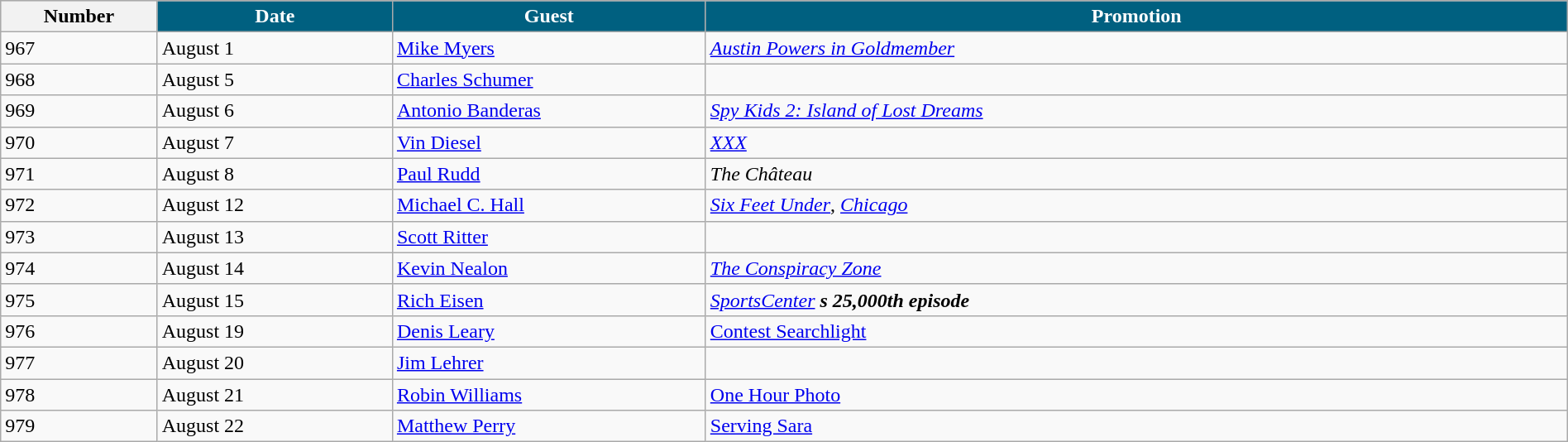<table class="wikitable" width="100%">
<tr bgcolor="#CCCCCC">
<th>Number</th>
<th width="15%" style="background:#006080; color:#FFFFFF">Date</th>
<th width="20%" style="background:#006080; color:#FFFFFF">Guest</th>
<th width="55%" style="background:#006080; color:#FFFFFF">Promotion</th>
</tr>
<tr>
<td>967</td>
<td>August 1</td>
<td><a href='#'>Mike Myers</a></td>
<td><em><a href='#'>Austin Powers in Goldmember</a></em></td>
</tr>
<tr>
<td>968</td>
<td>August 5</td>
<td><a href='#'>Charles Schumer</a></td>
<td></td>
</tr>
<tr>
<td>969</td>
<td>August 6</td>
<td><a href='#'>Antonio Banderas</a></td>
<td><em><a href='#'>Spy Kids 2: Island of Lost Dreams</a></em></td>
</tr>
<tr>
<td>970</td>
<td>August 7</td>
<td><a href='#'>Vin Diesel</a></td>
<td><em><a href='#'>XXX</a></em></td>
</tr>
<tr>
<td>971</td>
<td>August 8</td>
<td><a href='#'>Paul Rudd</a></td>
<td><em>The Château</em></td>
</tr>
<tr>
<td>972</td>
<td>August 12</td>
<td><a href='#'>Michael C. Hall</a></td>
<td><em><a href='#'>Six Feet Under</a></em>, <em><a href='#'>Chicago</a></em></td>
</tr>
<tr>
<td>973</td>
<td>August 13</td>
<td><a href='#'>Scott Ritter</a></td>
<td></td>
</tr>
<tr>
<td>974</td>
<td>August 14</td>
<td><a href='#'>Kevin Nealon</a></td>
<td><em><a href='#'>The Conspiracy Zone</a></em></td>
</tr>
<tr>
<td>975</td>
<td>August 15</td>
<td><a href='#'>Rich Eisen</a></td>
<td><em><a href='#'>SportsCenter</a><strong> s 25,000th episode</td>
</tr>
<tr>
<td>976</td>
<td>August 19</td>
<td><a href='#'>Denis Leary</a></td>
<td></em><a href='#'>Contest Searchlight</a><em></td>
</tr>
<tr>
<td>977</td>
<td>August 20</td>
<td><a href='#'>Jim Lehrer</a></td>
<td></td>
</tr>
<tr>
<td>978</td>
<td>August 21</td>
<td><a href='#'>Robin Williams</a></td>
<td></em><a href='#'>One Hour Photo</a><em></td>
</tr>
<tr>
<td>979</td>
<td>August 22</td>
<td><a href='#'>Matthew Perry</a></td>
<td></em><a href='#'>Serving Sara</a><em></td>
</tr>
</table>
